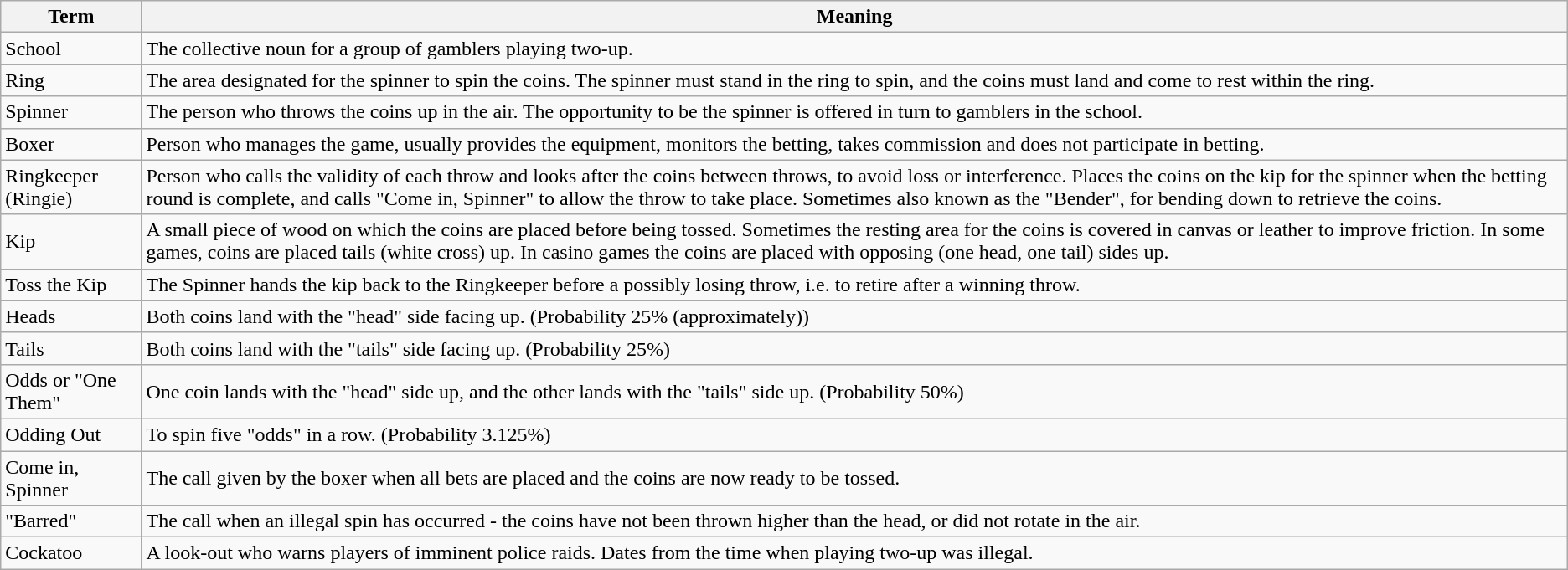<table class="wikitable">
<tr>
<th>Term</th>
<th>Meaning</th>
</tr>
<tr>
<td>School</td>
<td>The collective noun for a group of gamblers playing two-up.</td>
</tr>
<tr>
<td>Ring</td>
<td>The area designated for the spinner to spin the coins. The spinner must stand in the ring to spin, and the coins must land and come to rest within the ring.</td>
</tr>
<tr>
<td>Spinner</td>
<td>The person who throws the coins up in the air. The opportunity to be the spinner is offered in turn to gamblers in the school.</td>
</tr>
<tr>
<td>Boxer</td>
<td>Person who manages the game, usually provides the equipment, monitors the betting, takes commission and does not participate in betting.</td>
</tr>
<tr>
<td>Ringkeeper (Ringie)</td>
<td>Person who calls the validity of each throw and looks after the coins between throws, to avoid loss or interference. Places the coins on the kip for the spinner when the betting round is complete, and calls "Come in, Spinner" to allow the throw to take place. Sometimes also known as the "Bender", for bending down to retrieve the coins.</td>
</tr>
<tr>
<td>Kip</td>
<td>A small piece of wood on which the coins are placed before being tossed. Sometimes the resting area for the coins is covered in canvas or leather to improve friction. In some games, coins are placed tails (white cross) up. In casino games the coins are placed with opposing (one head, one tail) sides up.</td>
</tr>
<tr>
<td>Toss the Kip</td>
<td>The Spinner hands the kip back to the Ringkeeper before a possibly losing throw, i.e. to retire after a winning throw.</td>
</tr>
<tr>
<td>Heads</td>
<td>Both coins land with the "head" side facing up. (Probability 25% (approximately))</td>
</tr>
<tr>
<td>Tails</td>
<td>Both coins land with the "tails" side facing up. (Probability 25%)</td>
</tr>
<tr>
<td>Odds or "One Them"</td>
<td>One coin lands with the "head" side up, and the other lands with the "tails" side up. (Probability 50%)</td>
</tr>
<tr>
<td>Odding Out</td>
<td>To spin five "odds" in a row. (Probability 3.125%)</td>
</tr>
<tr>
<td>Come in, Spinner</td>
<td>The call given by the boxer when all bets are placed and the coins are now ready to be tossed.</td>
</tr>
<tr>
<td>"Barred"</td>
<td>The call when an illegal spin has occurred - the coins have not been thrown higher than the head, or did not rotate in the air.</td>
</tr>
<tr>
<td>Cockatoo</td>
<td>A look-out who warns players of imminent police raids. Dates from the time when playing two-up was illegal.</td>
</tr>
</table>
